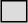<table style="border-spacing: 1px; border: 1px solid black; background: #DCDCDC;" align=center>
<tr>
<td></td>
<td></td>
<td></td>
<td></td>
<td></td>
</tr>
<tr>
<td></td>
<td></td>
<td></td>
<td></td>
<td></td>
</tr>
<tr>
<td></td>
<td></td>
<td></td>
<td></td>
<td></td>
</tr>
<tr>
<td></td>
<td></td>
<td></td>
<td></td>
<td></td>
</tr>
</table>
